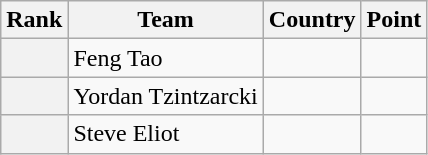<table class="wikitable sortable">
<tr>
<th>Rank</th>
<th>Team</th>
<th>Country</th>
<th>Point</th>
</tr>
<tr>
<th></th>
<td>Feng Tao</td>
<td></td>
<td></td>
</tr>
<tr>
<th></th>
<td>Yordan Tzintzarcki</td>
<td></td>
<td></td>
</tr>
<tr>
<th></th>
<td>Steve Eliot</td>
<td></td>
<td></td>
</tr>
</table>
